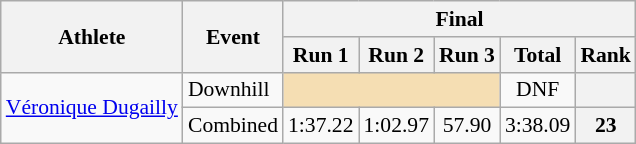<table class="wikitable" style="font-size:90%">
<tr>
<th rowspan="2">Athlete</th>
<th rowspan="2">Event</th>
<th colspan="5">Final</th>
</tr>
<tr>
<th>Run 1</th>
<th>Run 2</th>
<th>Run 3</th>
<th>Total</th>
<th>Rank</th>
</tr>
<tr>
<td rowspan=2><a href='#'>Véronique Dugailly</a></td>
<td>Downhill</td>
<td colspan=3 bgcolor="wheat"></td>
<td align="center">DNF</td>
<th align="center"></th>
</tr>
<tr>
<td>Combined</td>
<td align="center">1:37.22</td>
<td align="center">1:02.97</td>
<td align="center">57.90</td>
<td align="center">3:38.09</td>
<th align="center">23</th>
</tr>
</table>
